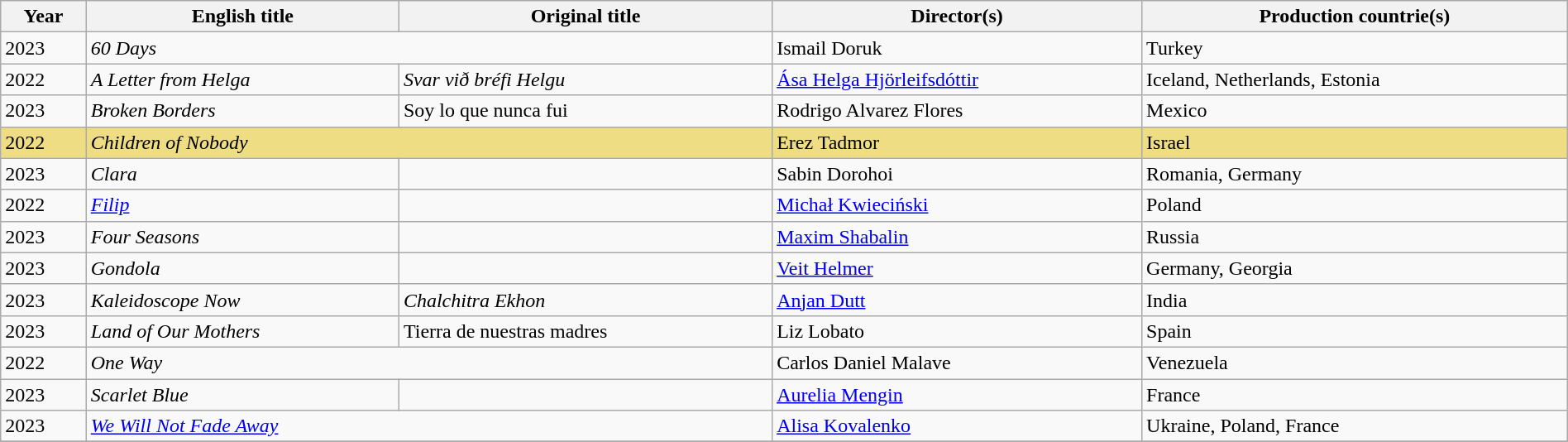<table class="sortable wikitable" style="width:100%; margin-bottom:4px" cellpadding="5">
<tr>
<th scope="col">Year</th>
<th scope="col">English title</th>
<th scope="col">Original title</th>
<th scope="col">Director(s)</th>
<th scope="col">Production countrie(s)</th>
</tr>
<tr>
<td>2023</td>
<td colspan="2"><em>60 Days</em></td>
<td>Ismail Doruk</td>
<td>Turkey</td>
</tr>
<tr>
<td>2022</td>
<td><em>A Letter from Helga</em></td>
<td><em>Svar við bréfi Helgu</em></td>
<td><a href='#'>Ása Helga Hjörleifsdóttir</a></td>
<td>Iceland, Netherlands, Estonia</td>
</tr>
<tr>
<td>2023</td>
<td><em>Broken Borders</em></td>
<td>Soy lo que nunca fui</td>
<td>Rodrigo Alvarez Flores</td>
<td>Mexico</td>
</tr>
<tr style="background:#eedd82">
<td>2022</td>
<td colspan="2"><em>Children of Nobody</em></td>
<td>Erez Tadmor</td>
<td>Israel</td>
</tr>
<tr>
<td>2023</td>
<td><em>Clara</em></td>
<td></td>
<td>Sabin Dorohoi</td>
<td>Romania, Germany</td>
</tr>
<tr>
<td>2022</td>
<td><em><a href='#'>Filip</a></em></td>
<td></td>
<td><a href='#'>Michał Kwieciński</a></td>
<td>Poland</td>
</tr>
<tr>
<td>2023</td>
<td><em>Four Seasons</em></td>
<td></td>
<td><a href='#'>Maxim Shabalin</a></td>
<td>Russia</td>
</tr>
<tr>
<td>2023</td>
<td><em>Gondola</em></td>
<td></td>
<td><a href='#'>Veit Helmer</a></td>
<td>Germany, Georgia</td>
</tr>
<tr>
<td>2023</td>
<td><em>Kaleidoscope Now</em></td>
<td><em>Chalchitra Ekhon</em></td>
<td><a href='#'>Anjan Dutt</a></td>
<td>India</td>
</tr>
<tr>
<td>2023</td>
<td><em>Land of Our Mothers</em></td>
<td>Tierra de nuestras madres</td>
<td>Liz Lobato</td>
<td>Spain</td>
</tr>
<tr>
<td>2022</td>
<td colspan="2"><em>One Way</em></td>
<td>Carlos Daniel Malave</td>
<td>Venezuela</td>
</tr>
<tr>
<td>2023</td>
<td><em>Scarlet Blue</em></td>
<td></td>
<td><a href='#'>Aurelia Mengin</a></td>
<td>France</td>
</tr>
<tr>
<td>2023</td>
<td colspan="2"><em><a href='#'>We Will Not Fade Away</a></em></td>
<td><a href='#'>Alisa Kovalenko</a></td>
<td>Ukraine, Poland, France</td>
</tr>
<tr>
</tr>
</table>
